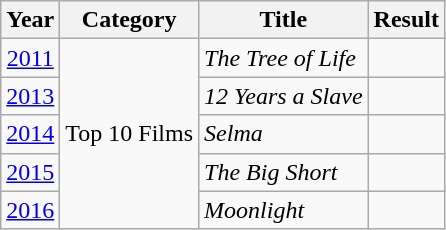<table class="wikitable" style="font-size: 100%">
<tr>
<th>Year</th>
<th>Category</th>
<th>Title</th>
<th>Result</th>
</tr>
<tr>
<td style="text-align:center;"><a href='#'>2011</a></td>
<td rowspan="5">Top 10 Films</td>
<td><em>The Tree of Life</em></td>
<td></td>
</tr>
<tr>
<td style="text-align:center;"><a href='#'>2013</a></td>
<td><em>12 Years a Slave</em></td>
<td></td>
</tr>
<tr>
<td style="text-align:center;"><a href='#'>2014</a></td>
<td><em>Selma</em></td>
<td></td>
</tr>
<tr>
<td style="text-align:center;"><a href='#'>2015</a></td>
<td><em>The Big Short</em></td>
<td></td>
</tr>
<tr>
<td style="text-align:center;"><a href='#'>2016</a></td>
<td><em>Moonlight</em></td>
<td></td>
</tr>
</table>
